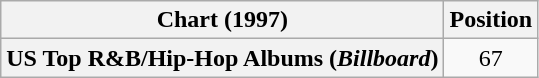<table class="wikitable sortable plainrowheaders" style="text-align:center">
<tr>
<th scope="col">Chart (1997)</th>
<th scope="col">Position</th>
</tr>
<tr>
<th scope="row">US Top R&B/Hip-Hop Albums (<em>Billboard</em>)</th>
<td>67</td>
</tr>
</table>
